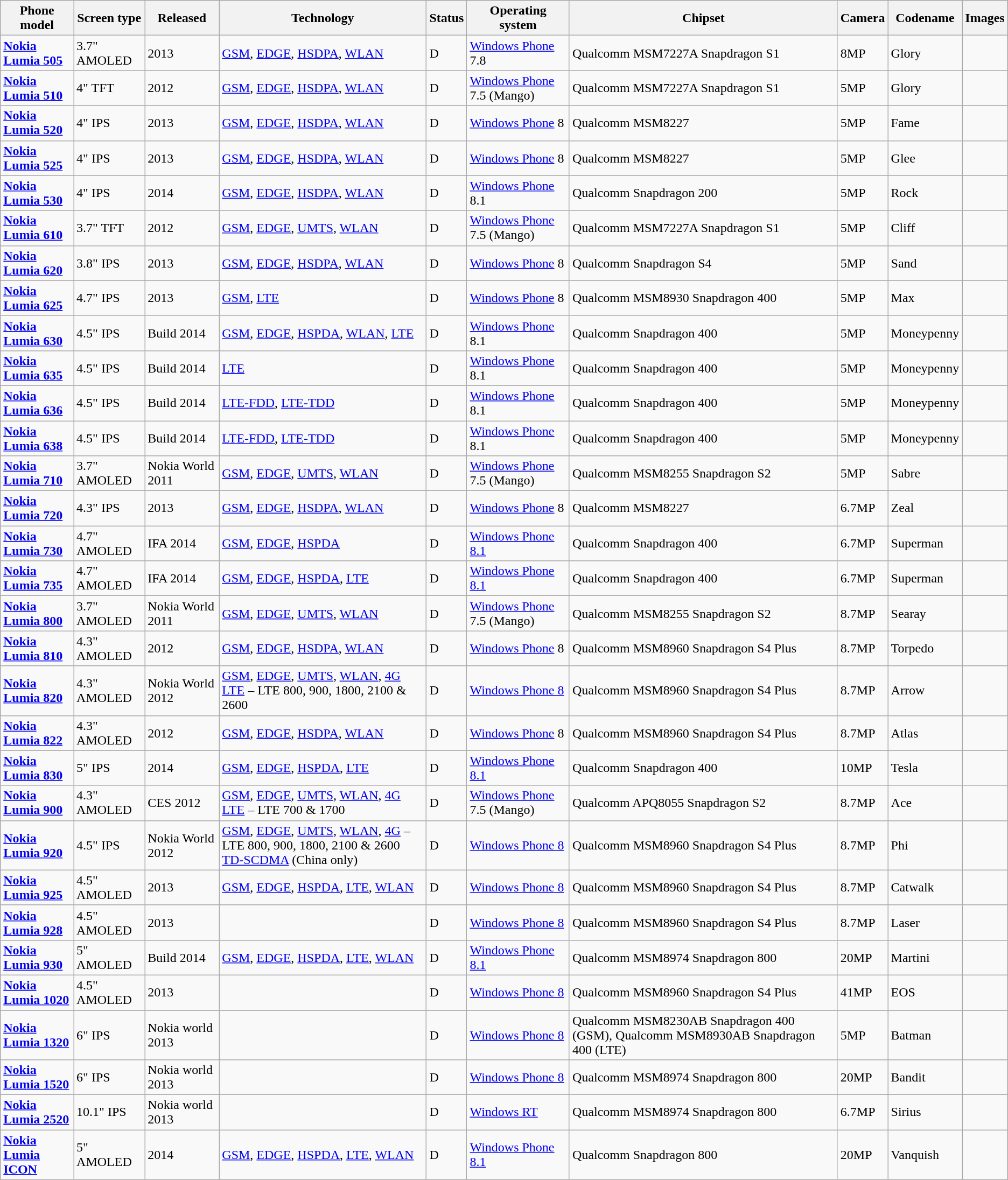<table class="wikitable sortable">
<tr>
<th>Phone model</th>
<th>Screen type</th>
<th>Released</th>
<th>Technology</th>
<th>Status</th>
<th>Operating system</th>
<th>Chipset</th>
<th>Camera</th>
<th>Codename</th>
<th>Images</th>
</tr>
<tr>
<td><strong><a href='#'>Nokia Lumia 505</a></strong></td>
<td>3.7" AMOLED</td>
<td>2013</td>
<td><a href='#'>GSM</a>, <a href='#'>EDGE</a>, <a href='#'>HSDPA</a>, <a href='#'>WLAN</a></td>
<td>D</td>
<td><a href='#'>Windows Phone</a> 7.8</td>
<td>Qualcomm MSM7227A Snapdragon S1</td>
<td>8MP</td>
<td>Glory</td>
<td></td>
</tr>
<tr>
<td><strong><a href='#'>Nokia Lumia 510</a></strong></td>
<td>4" TFT</td>
<td>2012</td>
<td><a href='#'>GSM</a>, <a href='#'>EDGE</a>, <a href='#'>HSDPA</a>, <a href='#'>WLAN</a></td>
<td>D</td>
<td><a href='#'>Windows Phone</a> 7.5 (Mango)</td>
<td>Qualcomm MSM7227A Snapdragon S1</td>
<td>5MP</td>
<td>Glory</td>
<td></td>
</tr>
<tr>
<td><strong><a href='#'>Nokia Lumia 520</a></strong></td>
<td>4" IPS</td>
<td>2013</td>
<td><a href='#'>GSM</a>, <a href='#'>EDGE</a>, <a href='#'>HSDPA</a>, <a href='#'>WLAN</a></td>
<td>D</td>
<td><a href='#'>Windows Phone</a> 8</td>
<td>Qualcomm MSM8227</td>
<td>5MP</td>
<td>Fame</td>
<td></td>
</tr>
<tr>
<td><strong><a href='#'>Nokia Lumia 525</a></strong></td>
<td>4" IPS</td>
<td>2013</td>
<td><a href='#'>GSM</a>, <a href='#'>EDGE</a>, <a href='#'>HSDPA</a>, <a href='#'>WLAN</a></td>
<td>D</td>
<td><a href='#'>Windows Phone</a> 8</td>
<td>Qualcomm MSM8227</td>
<td>5MP</td>
<td>Glee</td>
<td></td>
</tr>
<tr>
<td><strong><a href='#'>Nokia Lumia 530</a></strong></td>
<td>4" IPS</td>
<td>2014</td>
<td><a href='#'>GSM</a>, <a href='#'>EDGE</a>, <a href='#'>HSDPA</a>, <a href='#'>WLAN</a></td>
<td>D</td>
<td><a href='#'>Windows Phone</a> 8.1</td>
<td>Qualcomm Snapdragon 200</td>
<td>5MP</td>
<td>Rock</td>
<td></td>
</tr>
<tr>
<td><strong><a href='#'>Nokia Lumia 610</a></strong></td>
<td>3.7" TFT</td>
<td>2012</td>
<td><a href='#'>GSM</a>, <a href='#'>EDGE</a>, <a href='#'>UMTS</a>, <a href='#'>WLAN</a></td>
<td>D</td>
<td><a href='#'>Windows Phone</a> 7.5 (Mango)</td>
<td>Qualcomm MSM7227A Snapdragon S1</td>
<td>5MP</td>
<td>Cliff</td>
<td></td>
</tr>
<tr>
<td><strong><a href='#'>Nokia Lumia 620</a></strong></td>
<td>3.8" IPS</td>
<td>2013</td>
<td><a href='#'>GSM</a>, <a href='#'>EDGE</a>, <a href='#'>HSDPA</a>, <a href='#'>WLAN</a></td>
<td>D</td>
<td><a href='#'>Windows Phone</a> 8</td>
<td>Qualcomm Snapdragon S4</td>
<td>5MP</td>
<td>Sand</td>
<td></td>
</tr>
<tr>
<td><strong><a href='#'>Nokia Lumia 625</a></strong></td>
<td>4.7" IPS</td>
<td>2013</td>
<td><a href='#'>GSM</a>, <a href='#'>LTE</a></td>
<td>D</td>
<td><a href='#'>Windows Phone</a> 8</td>
<td>Qualcomm MSM8930 Snapdragon 400</td>
<td>5MP</td>
<td>Max</td>
<td></td>
</tr>
<tr>
<td><strong><a href='#'>Nokia Lumia 630</a></strong></td>
<td>4.5" IPS</td>
<td>Build 2014</td>
<td><a href='#'>GSM</a>, <a href='#'>EDGE</a>, <a href='#'>HSPDA</a>, <a href='#'>WLAN</a>, <a href='#'>LTE</a></td>
<td>D</td>
<td><a href='#'>Windows Phone</a> 8.1</td>
<td>Qualcomm Snapdragon 400</td>
<td>5MP</td>
<td>Moneypenny</td>
<td></td>
</tr>
<tr>
<td><strong><a href='#'>Nokia Lumia 635</a></strong></td>
<td>4.5" IPS</td>
<td>Build 2014</td>
<td><a href='#'>LTE</a></td>
<td>D</td>
<td><a href='#'>Windows Phone</a> 8.1</td>
<td>Qualcomm Snapdragon 400</td>
<td>5MP</td>
<td>Moneypenny</td>
<td></td>
</tr>
<tr>
<td><strong><a href='#'>Nokia Lumia 636</a></strong></td>
<td>4.5" IPS</td>
<td>Build 2014</td>
<td><a href='#'>LTE-FDD</a>, <a href='#'>LTE-TDD</a></td>
<td>D</td>
<td><a href='#'>Windows Phone</a> 8.1</td>
<td>Qualcomm Snapdragon 400</td>
<td>5MP</td>
<td>Moneypenny</td>
<td></td>
</tr>
<tr>
<td><strong><a href='#'>Nokia Lumia 638</a></strong></td>
<td>4.5" IPS</td>
<td>Build 2014</td>
<td><a href='#'>LTE-FDD</a>, <a href='#'>LTE-TDD</a></td>
<td>D</td>
<td><a href='#'>Windows Phone</a> 8.1</td>
<td>Qualcomm Snapdragon 400</td>
<td>5MP</td>
<td>Moneypenny</td>
<td></td>
</tr>
<tr>
<td><strong><a href='#'>Nokia Lumia 710</a></strong></td>
<td>3.7" AMOLED</td>
<td>Nokia World 2011</td>
<td><a href='#'>GSM</a>, <a href='#'>EDGE</a>, <a href='#'>UMTS</a>, <a href='#'>WLAN</a></td>
<td>D</td>
<td><a href='#'>Windows Phone</a> 7.5 (Mango)</td>
<td>Qualcomm MSM8255 Snapdragon S2</td>
<td>5MP</td>
<td>Sabre</td>
<td></td>
</tr>
<tr>
<td><strong><a href='#'>Nokia Lumia 720</a></strong></td>
<td>4.3" IPS</td>
<td>2013</td>
<td><a href='#'>GSM</a>, <a href='#'>EDGE</a>, <a href='#'>HSDPA</a>, <a href='#'>WLAN</a></td>
<td>D</td>
<td><a href='#'>Windows Phone</a> 8</td>
<td>Qualcomm MSM8227</td>
<td>6.7MP</td>
<td>Zeal</td>
<td></td>
</tr>
<tr>
<td><strong><a href='#'>Nokia Lumia 730</a></strong></td>
<td>4.7" AMOLED</td>
<td>IFA 2014</td>
<td><a href='#'>GSM</a>, <a href='#'>EDGE</a>, <a href='#'>HSPDA</a></td>
<td>D</td>
<td><a href='#'>Windows Phone 8.1</a></td>
<td>Qualcomm Snapdragon 400</td>
<td>6.7MP</td>
<td>Superman</td>
<td></td>
</tr>
<tr>
<td><strong><a href='#'>Nokia Lumia 735</a></strong></td>
<td>4.7" AMOLED</td>
<td>IFA 2014</td>
<td><a href='#'>GSM</a>, <a href='#'>EDGE</a>, <a href='#'>HSPDA</a>, <a href='#'>LTE</a></td>
<td>D</td>
<td><a href='#'>Windows Phone 8.1</a></td>
<td>Qualcomm Snapdragon 400</td>
<td>6.7MP</td>
<td>Superman</td>
<td></td>
</tr>
<tr>
<td><strong><a href='#'>Nokia Lumia 800</a></strong></td>
<td>3.7" AMOLED</td>
<td>Nokia World 2011</td>
<td><a href='#'>GSM</a>, <a href='#'>EDGE</a>, <a href='#'>UMTS</a>, <a href='#'>WLAN</a></td>
<td>D</td>
<td><a href='#'>Windows Phone</a> 7.5 (Mango)</td>
<td>Qualcomm MSM8255 Snapdragon S2</td>
<td>8.7MP</td>
<td>Searay</td>
<td></td>
</tr>
<tr>
<td><strong><a href='#'>Nokia Lumia 810</a></strong></td>
<td>4.3" AMOLED</td>
<td>2012</td>
<td><a href='#'>GSM</a>, <a href='#'>EDGE</a>, <a href='#'>HSDPA</a>, <a href='#'>WLAN</a></td>
<td>D</td>
<td><a href='#'>Windows Phone</a> 8</td>
<td>Qualcomm MSM8960 Snapdragon S4 Plus</td>
<td>8.7MP</td>
<td>Torpedo</td>
<td></td>
</tr>
<tr>
<td><strong><a href='#'>Nokia Lumia 820</a></strong></td>
<td>4.3" AMOLED</td>
<td>Nokia World 2012</td>
<td><a href='#'>GSM</a>, <a href='#'>EDGE</a>, <a href='#'>UMTS</a>, <a href='#'>WLAN</a>, <a href='#'>4G LTE</a> – LTE 800, 900, 1800, 2100 & 2600</td>
<td>D</td>
<td><a href='#'>Windows Phone 8</a></td>
<td>Qualcomm MSM8960 Snapdragon S4 Plus</td>
<td>8.7MP</td>
<td>Arrow</td>
<td></td>
</tr>
<tr>
<td><strong><a href='#'>Nokia Lumia 822</a></strong></td>
<td>4.3" AMOLED</td>
<td>2012</td>
<td><a href='#'>GSM</a>, <a href='#'>EDGE</a>, <a href='#'>HSDPA</a>, <a href='#'>WLAN</a></td>
<td>D</td>
<td><a href='#'>Windows Phone</a> 8</td>
<td>Qualcomm MSM8960 Snapdragon S4 Plus</td>
<td>8.7MP</td>
<td>Atlas</td>
<td></td>
</tr>
<tr>
<td><strong><a href='#'>Nokia Lumia 830</a></strong></td>
<td>5" IPS</td>
<td>2014</td>
<td><a href='#'>GSM</a>, <a href='#'>EDGE</a>, <a href='#'>HSPDA</a>, <a href='#'>LTE</a></td>
<td>D</td>
<td><a href='#'>Windows Phone 8.1</a></td>
<td>Qualcomm Snapdragon 400</td>
<td>10MP</td>
<td>Tesla</td>
<td></td>
</tr>
<tr>
<td><strong><a href='#'>Nokia Lumia 900</a></strong></td>
<td>4.3" AMOLED</td>
<td>CES 2012</td>
<td><a href='#'>GSM</a>, <a href='#'>EDGE</a>, <a href='#'>UMTS</a>, <a href='#'>WLAN</a>, <a href='#'>4G LTE</a> – LTE 700 & 1700</td>
<td>D</td>
<td><a href='#'>Windows Phone</a> 7.5 (Mango)</td>
<td>Qualcomm APQ8055 Snapdragon S2</td>
<td>8.7MP</td>
<td>Ace</td>
<td></td>
</tr>
<tr>
<td><strong><a href='#'>Nokia Lumia 920</a></strong></td>
<td>4.5" IPS</td>
<td>Nokia World 2012</td>
<td><a href='#'>GSM</a>, <a href='#'>EDGE</a>, <a href='#'>UMTS</a>, <a href='#'>WLAN</a>, <a href='#'>4G</a> – LTE 800, 900, 1800, 2100 & 2600<br><a href='#'>TD-SCDMA</a> (China only)</td>
<td>D</td>
<td><a href='#'>Windows Phone 8</a></td>
<td>Qualcomm MSM8960 Snapdragon S4 Plus</td>
<td>8.7MP</td>
<td>Phi</td>
<td></td>
</tr>
<tr>
<td><strong><a href='#'>Nokia Lumia 925</a></strong></td>
<td>4.5" AMOLED</td>
<td>2013</td>
<td><a href='#'>GSM</a>, <a href='#'>EDGE</a>, <a href='#'>HSPDA</a>, <a href='#'>LTE</a>, <a href='#'>WLAN</a></td>
<td>D</td>
<td><a href='#'>Windows Phone 8</a></td>
<td>Qualcomm MSM8960 Snapdragon S4 Plus</td>
<td>8.7MP</td>
<td>Catwalk</td>
<td></td>
</tr>
<tr>
<td><strong><a href='#'>Nokia Lumia 928</a></strong></td>
<td>4.5" AMOLED</td>
<td>2013</td>
<td></td>
<td>D</td>
<td><a href='#'>Windows Phone 8</a></td>
<td>Qualcomm MSM8960 Snapdragon S4 Plus</td>
<td>8.7MP</td>
<td>Laser</td>
<td></td>
</tr>
<tr>
<td><strong><a href='#'>Nokia Lumia 930</a></strong></td>
<td>5" AMOLED</td>
<td>Build 2014</td>
<td><a href='#'>GSM</a>, <a href='#'>EDGE</a>, <a href='#'>HSPDA</a>, <a href='#'>LTE</a>, <a href='#'>WLAN</a></td>
<td>D</td>
<td><a href='#'>Windows Phone 8.1</a></td>
<td>Qualcomm MSM8974 Snapdragon 800</td>
<td>20MP</td>
<td>Martini</td>
<td></td>
</tr>
<tr>
<td><strong><a href='#'>Nokia Lumia 1020</a></strong></td>
<td>4.5" AMOLED</td>
<td>2013</td>
<td></td>
<td>D</td>
<td><a href='#'>Windows Phone 8</a></td>
<td>Qualcomm MSM8960 Snapdragon S4 Plus</td>
<td>41MP</td>
<td>EOS</td>
<td></td>
</tr>
<tr>
<td><strong><a href='#'>Nokia Lumia 1320</a></strong></td>
<td>6" IPS</td>
<td>Nokia world 2013</td>
<td></td>
<td>D</td>
<td><a href='#'>Windows Phone 8</a></td>
<td>Qualcomm MSM8230AB Snapdragon 400 (GSM), Qualcomm MSM8930AB Snapdragon 400 (LTE)</td>
<td>5MP</td>
<td>Batman</td>
<td></td>
</tr>
<tr>
<td><strong><a href='#'>Nokia Lumia 1520</a></strong></td>
<td>6" IPS</td>
<td>Nokia world 2013</td>
<td></td>
<td>D</td>
<td><a href='#'>Windows Phone 8</a></td>
<td>Qualcomm MSM8974 Snapdragon 800</td>
<td>20MP</td>
<td>Bandit</td>
<td></td>
</tr>
<tr>
<td><strong><a href='#'>Nokia Lumia 2520</a></strong></td>
<td>10.1" IPS</td>
<td>Nokia world 2013</td>
<td></td>
<td>D</td>
<td><a href='#'>Windows RT</a></td>
<td>Qualcomm MSM8974 Snapdragon 800</td>
<td>6.7MP</td>
<td>Sirius</td>
<td></td>
</tr>
<tr>
<td><strong><a href='#'>Nokia Lumia ICON</a></strong></td>
<td>5" AMOLED</td>
<td>2014</td>
<td><a href='#'>GSM</a>, <a href='#'>EDGE</a>, <a href='#'>HSPDA</a>, <a href='#'>LTE</a>, <a href='#'>WLAN</a></td>
<td>D</td>
<td><a href='#'>Windows Phone 8.1</a></td>
<td>Qualcomm Snapdragon 800</td>
<td>20MP</td>
<td>Vanquish</td>
<td></td>
</tr>
</table>
